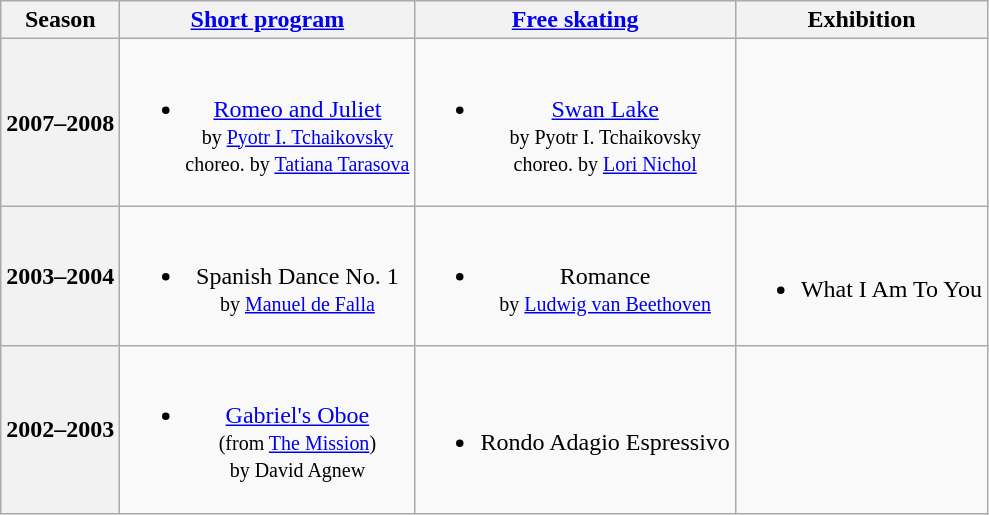<table class=wikitable style=text-align:center>
<tr>
<th>Season</th>
<th><a href='#'>Short program</a></th>
<th><a href='#'>Free skating</a></th>
<th>Exhibition</th>
</tr>
<tr>
<th>2007–2008 <br> </th>
<td><br><ul><li><a href='#'>Romeo and Juliet</a> <br><small> by <a href='#'>Pyotr I. Tchaikovsky</a> <br> choreo. by <a href='#'>Tatiana Tarasova</a> </small></li></ul></td>
<td><br><ul><li><a href='#'>Swan Lake</a> <br><small> by Pyotr I. Tchaikovsky <br> choreo. by <a href='#'>Lori Nichol</a> </small></li></ul></td>
<td></td>
</tr>
<tr>
<th>2003–2004 <br> </th>
<td><br><ul><li>Spanish Dance No. 1 <br><small> by <a href='#'>Manuel de Falla</a> </small></li></ul></td>
<td><br><ul><li>Romance <br><small> by <a href='#'>Ludwig van Beethoven</a> </small></li></ul></td>
<td><br><ul><li>What I Am To You</li></ul></td>
</tr>
<tr>
<th>2002–2003 <br> </th>
<td><br><ul><li><a href='#'>Gabriel's Oboe</a> <br><small> (from <a href='#'>The Mission</a>) <br> by David Agnew </small></li></ul></td>
<td><br><ul><li>Rondo Adagio Espressivo</li></ul></td>
<td></td>
</tr>
</table>
